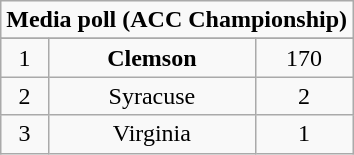<table class="wikitable">
<tr align="center">
<td align="center" Colspan="3"><strong>Media poll (ACC Championship)</strong></td>
</tr>
<tr align="center">
</tr>
<tr align="center">
<td>1</td>
<td><strong>Clemson</strong></td>
<td>170</td>
</tr>
<tr align="center">
<td>2</td>
<td>Syracuse</td>
<td>2</td>
</tr>
<tr align="center">
<td>3</td>
<td>Virginia</td>
<td>1</td>
</tr>
</table>
